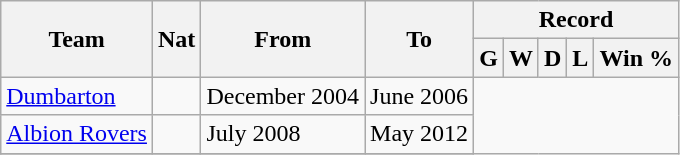<table class="wikitable" style="text-align: center">
<tr>
<th rowspan=2>Team</th>
<th rowspan=2>Nat</th>
<th rowspan=2>From</th>
<th rowspan=2>To</th>
<th colspan=5>Record</th>
</tr>
<tr>
<th>G</th>
<th>W</th>
<th>D</th>
<th>L</th>
<th>Win %</th>
</tr>
<tr>
<td align=left><a href='#'>Dumbarton</a></td>
<td></td>
<td align=left>December 2004</td>
<td align=left>June 2006<br></td>
</tr>
<tr>
<td align=left><a href='#'>Albion Rovers</a></td>
<td></td>
<td align=left>July 2008</td>
<td align=left>May 2012<br></td>
</tr>
<tr>
</tr>
</table>
